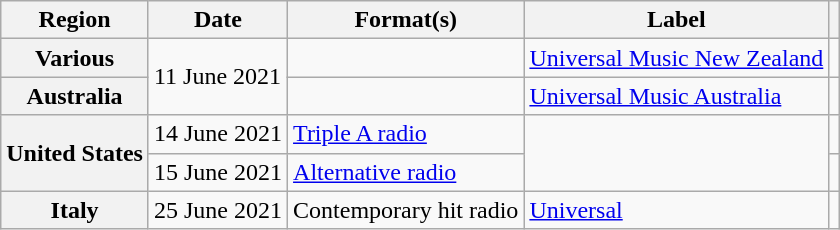<table class="wikitable plainrowheaders">
<tr>
<th scope="col">Region</th>
<th scope="col">Date</th>
<th scope="col">Format(s)</th>
<th scope="col">Label</th>
<th scope="col"></th>
</tr>
<tr>
<th scope="row">Various</th>
<td rowspan="2">11 June 2021</td>
<td></td>
<td><a href='#'>Universal Music New Zealand</a></td>
<td align="center"></td>
</tr>
<tr>
<th scope="row">Australia</th>
<td></td>
<td><a href='#'>Universal Music Australia</a></td>
<td align="center"></td>
</tr>
<tr>
<th scope="row" rowspan="2">United States</th>
<td>14 June 2021</td>
<td><a href='#'>Triple A radio</a></td>
<td rowspan="2"></td>
<td align="center"></td>
</tr>
<tr>
<td>15 June 2021</td>
<td><a href='#'>Alternative radio</a></td>
<td align="center"></td>
</tr>
<tr>
<th scope="row">Italy</th>
<td>25 June 2021</td>
<td>Contemporary hit radio</td>
<td><a href='#'>Universal</a></td>
<td align="center"></td>
</tr>
</table>
